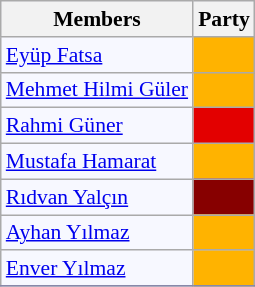<table class=wikitable style="border:1px solid #8888aa; background-color:#f7f8ff; padding:0px; font-size:90%;">
<tr>
<th>Members</th>
<th colspan="2">Party</th>
</tr>
<tr>
<td><a href='#'>Eyüp Fatsa</a></td>
<td style="background: #ffb300"></td>
</tr>
<tr>
<td><a href='#'>Mehmet Hilmi Güler</a></td>
<td style="background: #ffb300"></td>
</tr>
<tr>
<td><a href='#'>Rahmi Güner</a></td>
<td style="background: #e30000"></td>
</tr>
<tr>
<td><a href='#'>Mustafa Hamarat</a></td>
<td style="background: #ffb300"></td>
</tr>
<tr>
<td><a href='#'>Rıdvan Yalçın</a></td>
<td style="background: #870000"></td>
</tr>
<tr>
<td><a href='#'>Ayhan Yılmaz</a></td>
<td style="background: #ffb300"></td>
</tr>
<tr>
<td><a href='#'>Enver Yılmaz</a></td>
<td style="background: #ffb300"></td>
</tr>
<tr>
</tr>
</table>
